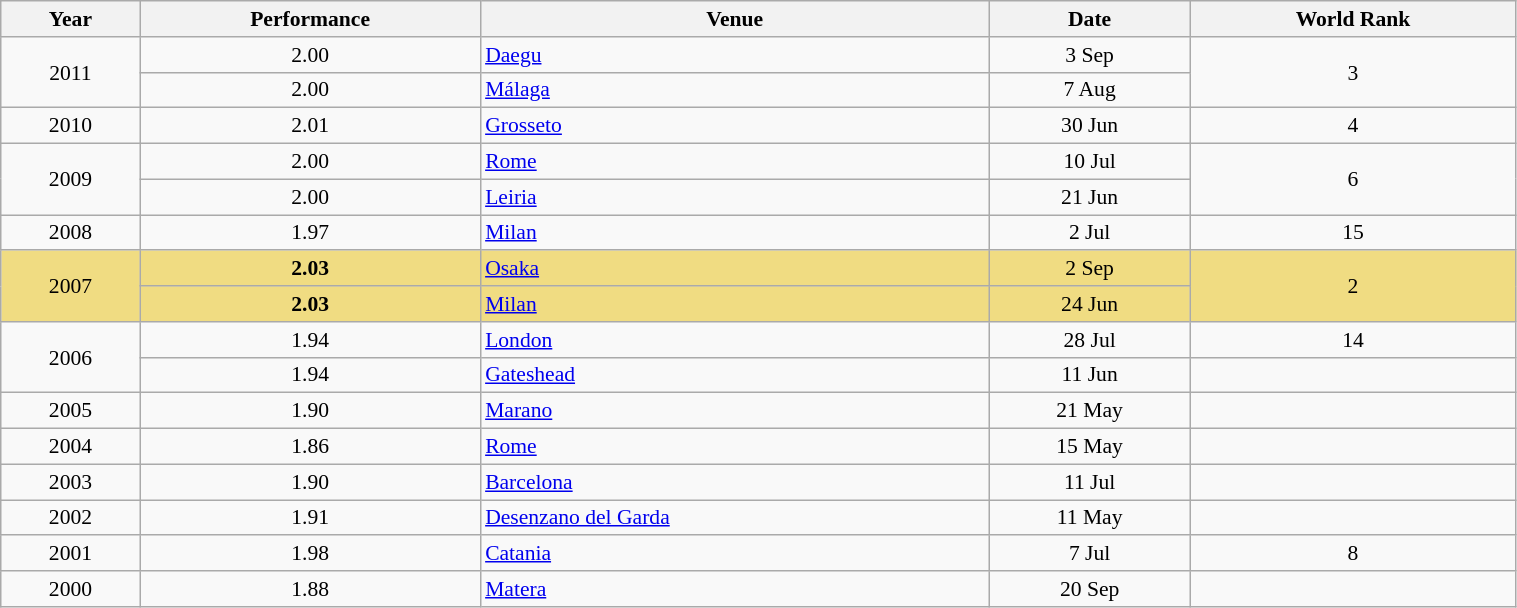<table class="wikitable"  style="width:80%; font-size:90%; text-align:center;">
<tr>
<th>Year</th>
<th>Performance</th>
<th>Venue</th>
<th>Date</th>
<th>World Rank</th>
</tr>
<tr>
<td rowspan=2>2011</td>
<td>2.00</td>
<td align=left> <a href='#'>Daegu</a></td>
<td>3 Sep</td>
<td rowspan=2>3</td>
</tr>
<tr>
<td>2.00</td>
<td align=left> <a href='#'>Málaga</a></td>
<td>7 Aug</td>
</tr>
<tr>
<td>2010</td>
<td>2.01</td>
<td align=left> <a href='#'>Grosseto</a></td>
<td>30 Jun</td>
<td>4</td>
</tr>
<tr>
<td rowspan=2>2009</td>
<td>2.00</td>
<td align=left> <a href='#'>Rome</a></td>
<td>10 Jul</td>
<td rowspan=2>6</td>
</tr>
<tr>
<td>2.00</td>
<td align=left> <a href='#'>Leiria</a></td>
<td>21 Jun</td>
</tr>
<tr>
<td>2008</td>
<td>1.97</td>
<td align=left> <a href='#'>Milan</a></td>
<td>2 Jul</td>
<td>15</td>
</tr>
<tr style="background:#f0dc82;">
<td rowspan=2>2007</td>
<td><strong>2.03</strong></td>
<td align=left> <a href='#'>Osaka</a></td>
<td>2 Sep</td>
<td rowspan=2>2</td>
</tr>
<tr style="background:#f0dc82;">
<td><strong>2.03</strong></td>
<td align=left> <a href='#'>Milan</a></td>
<td>24 Jun</td>
</tr>
<tr>
<td rowspan=2>2006</td>
<td>1.94</td>
<td align=left> <a href='#'>London</a></td>
<td>28 Jul</td>
<td>14</td>
</tr>
<tr>
<td>1.94</td>
<td align=left> <a href='#'>Gateshead</a></td>
<td>11 Jun</td>
<td></td>
</tr>
<tr>
<td>2005</td>
<td>1.90</td>
<td align=left> <a href='#'>Marano</a></td>
<td>21 May</td>
<td></td>
</tr>
<tr>
<td>2004</td>
<td>1.86</td>
<td align=left> <a href='#'>Rome</a></td>
<td>15 May</td>
<td></td>
</tr>
<tr>
<td>2003</td>
<td>1.90</td>
<td align=left> <a href='#'>Barcelona</a></td>
<td>11 Jul</td>
<td></td>
</tr>
<tr>
<td>2002</td>
<td>1.91</td>
<td align=left> <a href='#'>Desenzano del Garda</a></td>
<td>11 May</td>
<td></td>
</tr>
<tr>
<td>2001</td>
<td>1.98</td>
<td align=left> <a href='#'>Catania</a></td>
<td>7 Jul</td>
<td>8</td>
</tr>
<tr>
<td>2000</td>
<td>1.88</td>
<td align=left> <a href='#'>Matera</a></td>
<td>20 Sep</td>
<td></td>
</tr>
</table>
